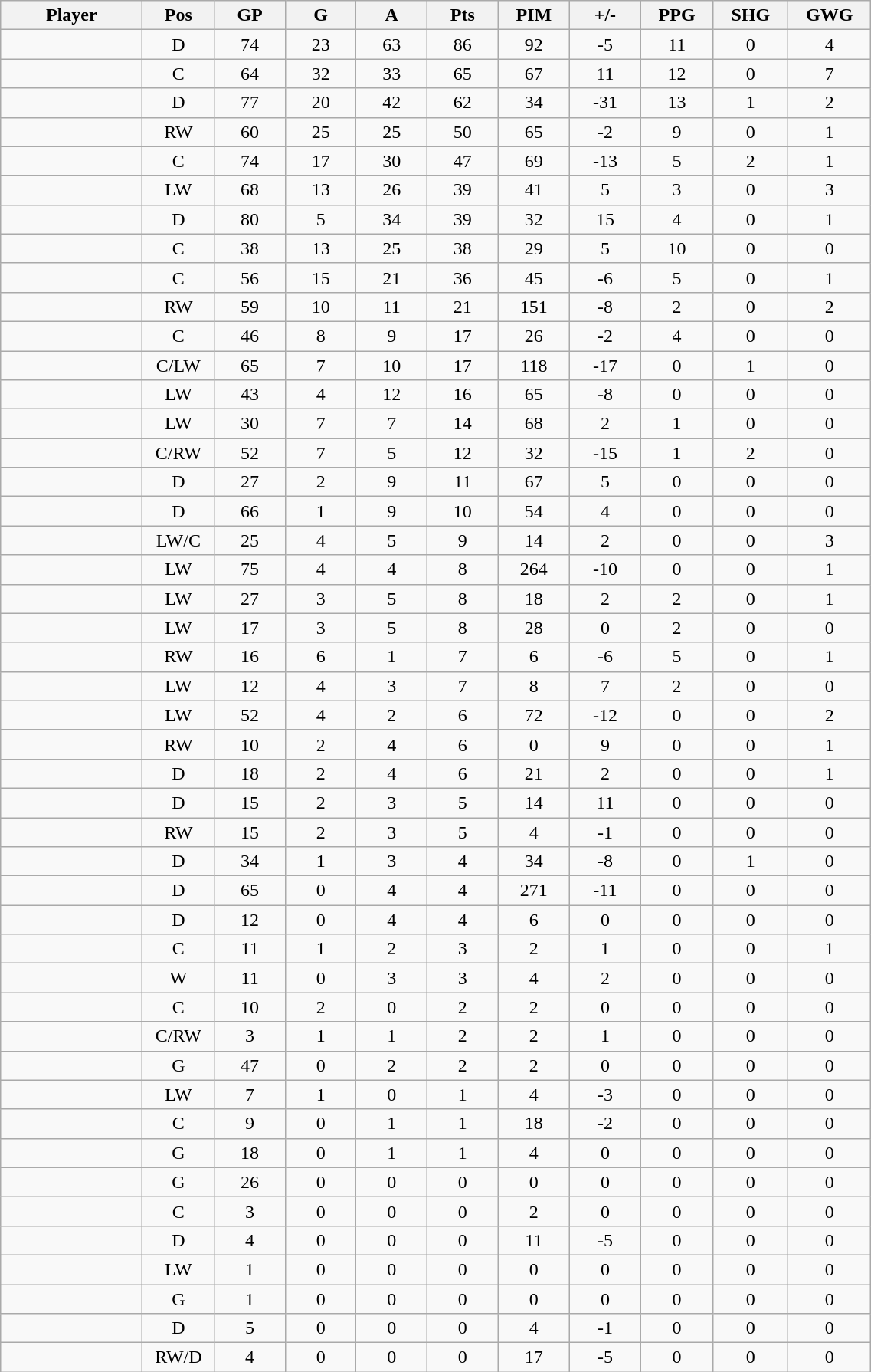<table class="wikitable sortable" width="60%">
<tr ALIGN="center">
<th bgcolor="#DDDDFF" width="10%">Player</th>
<th bgcolor="#DDDDFF" width="3%" title="Position">Pos</th>
<th bgcolor="#DDDDFF" width="5%" title="Games played">GP</th>
<th bgcolor="#DDDDFF" width="5%" title="Goals">G</th>
<th bgcolor="#DDDDFF" width="5%" title="Assists">A</th>
<th bgcolor="#DDDDFF" width="5%" title="Points">Pts</th>
<th bgcolor="#DDDDFF" width="5%" title="Penalties in Minutes">PIM</th>
<th bgcolor="#DDDDFF" width="5%" title="Plus/Minus">+/-</th>
<th bgcolor="#DDDDFF" width="5%" title="Power Play Goals">PPG</th>
<th bgcolor="#DDDDFF" width="5%" title="Short-handed Goals">SHG</th>
<th bgcolor="#DDDDFF" width="5%" title="Game-winning Goals">GWG</th>
</tr>
<tr align="center">
<td align="right"></td>
<td>D</td>
<td>74</td>
<td>23</td>
<td>63</td>
<td>86</td>
<td>92</td>
<td>-5</td>
<td>11</td>
<td>0</td>
<td>4</td>
</tr>
<tr align="center">
<td align="right"></td>
<td>C</td>
<td>64</td>
<td>32</td>
<td>33</td>
<td>65</td>
<td>67</td>
<td>11</td>
<td>12</td>
<td>0</td>
<td>7</td>
</tr>
<tr align="center">
<td align="right"></td>
<td>D</td>
<td>77</td>
<td>20</td>
<td>42</td>
<td>62</td>
<td>34</td>
<td>-31</td>
<td>13</td>
<td>1</td>
<td>2</td>
</tr>
<tr align="center">
<td align="right"></td>
<td>RW</td>
<td>60</td>
<td>25</td>
<td>25</td>
<td>50</td>
<td>65</td>
<td>-2</td>
<td>9</td>
<td>0</td>
<td>1</td>
</tr>
<tr align="center">
<td align="right"></td>
<td>C</td>
<td>74</td>
<td>17</td>
<td>30</td>
<td>47</td>
<td>69</td>
<td>-13</td>
<td>5</td>
<td>2</td>
<td>1</td>
</tr>
<tr align="center">
<td align="right"></td>
<td>LW</td>
<td>68</td>
<td>13</td>
<td>26</td>
<td>39</td>
<td>41</td>
<td>5</td>
<td>3</td>
<td>0</td>
<td>3</td>
</tr>
<tr align="center">
<td align="right"></td>
<td>D</td>
<td>80</td>
<td>5</td>
<td>34</td>
<td>39</td>
<td>32</td>
<td>15</td>
<td>4</td>
<td>0</td>
<td>1</td>
</tr>
<tr align="center">
<td align="right"></td>
<td>C</td>
<td>38</td>
<td>13</td>
<td>25</td>
<td>38</td>
<td>29</td>
<td>5</td>
<td>10</td>
<td>0</td>
<td>0</td>
</tr>
<tr align="center">
<td align="right"></td>
<td>C</td>
<td>56</td>
<td>15</td>
<td>21</td>
<td>36</td>
<td>45</td>
<td>-6</td>
<td>5</td>
<td>0</td>
<td>1</td>
</tr>
<tr align="center">
<td align="right"></td>
<td>RW</td>
<td>59</td>
<td>10</td>
<td>11</td>
<td>21</td>
<td>151</td>
<td>-8</td>
<td>2</td>
<td>0</td>
<td>2</td>
</tr>
<tr align="center">
<td align="right"></td>
<td>C</td>
<td>46</td>
<td>8</td>
<td>9</td>
<td>17</td>
<td>26</td>
<td>-2</td>
<td>4</td>
<td>0</td>
<td>0</td>
</tr>
<tr align="center">
<td align="right"></td>
<td>C/LW</td>
<td>65</td>
<td>7</td>
<td>10</td>
<td>17</td>
<td>118</td>
<td>-17</td>
<td>0</td>
<td>1</td>
<td>0</td>
</tr>
<tr align="center">
<td align="right"></td>
<td>LW</td>
<td>43</td>
<td>4</td>
<td>12</td>
<td>16</td>
<td>65</td>
<td>-8</td>
<td>0</td>
<td>0</td>
<td>0</td>
</tr>
<tr align="center">
<td align="right"></td>
<td>LW</td>
<td>30</td>
<td>7</td>
<td>7</td>
<td>14</td>
<td>68</td>
<td>2</td>
<td>1</td>
<td>0</td>
<td>0</td>
</tr>
<tr align="center">
<td align="right"></td>
<td>C/RW</td>
<td>52</td>
<td>7</td>
<td>5</td>
<td>12</td>
<td>32</td>
<td>-15</td>
<td>1</td>
<td>2</td>
<td>0</td>
</tr>
<tr align="center">
<td align="right"></td>
<td>D</td>
<td>27</td>
<td>2</td>
<td>9</td>
<td>11</td>
<td>67</td>
<td>5</td>
<td>0</td>
<td>0</td>
<td>0</td>
</tr>
<tr align="center">
<td align="right"></td>
<td>D</td>
<td>66</td>
<td>1</td>
<td>9</td>
<td>10</td>
<td>54</td>
<td>4</td>
<td>0</td>
<td>0</td>
<td>0</td>
</tr>
<tr align="center">
<td align="right"></td>
<td>LW/C</td>
<td>25</td>
<td>4</td>
<td>5</td>
<td>9</td>
<td>14</td>
<td>2</td>
<td>0</td>
<td>0</td>
<td>3</td>
</tr>
<tr align="center">
<td align="right"></td>
<td>LW</td>
<td>75</td>
<td>4</td>
<td>4</td>
<td>8</td>
<td>264</td>
<td>-10</td>
<td>0</td>
<td>0</td>
<td>1</td>
</tr>
<tr align="center">
<td align="right"></td>
<td>LW</td>
<td>27</td>
<td>3</td>
<td>5</td>
<td>8</td>
<td>18</td>
<td>2</td>
<td>2</td>
<td>0</td>
<td>1</td>
</tr>
<tr align="center">
<td align="right"></td>
<td>LW</td>
<td>17</td>
<td>3</td>
<td>5</td>
<td>8</td>
<td>28</td>
<td>0</td>
<td>2</td>
<td>0</td>
<td>0</td>
</tr>
<tr align="center">
<td align="right"></td>
<td>RW</td>
<td>16</td>
<td>6</td>
<td>1</td>
<td>7</td>
<td>6</td>
<td>-6</td>
<td>5</td>
<td>0</td>
<td>1</td>
</tr>
<tr align="center">
<td align="right"></td>
<td>LW</td>
<td>12</td>
<td>4</td>
<td>3</td>
<td>7</td>
<td>8</td>
<td>7</td>
<td>2</td>
<td>0</td>
<td>0</td>
</tr>
<tr align="center">
<td align="right"></td>
<td>LW</td>
<td>52</td>
<td>4</td>
<td>2</td>
<td>6</td>
<td>72</td>
<td>-12</td>
<td>0</td>
<td>0</td>
<td>2</td>
</tr>
<tr align="center">
<td align="right"></td>
<td>RW</td>
<td>10</td>
<td>2</td>
<td>4</td>
<td>6</td>
<td>0</td>
<td>9</td>
<td>0</td>
<td>0</td>
<td>1</td>
</tr>
<tr align="center">
<td align="right"></td>
<td>D</td>
<td>18</td>
<td>2</td>
<td>4</td>
<td>6</td>
<td>21</td>
<td>2</td>
<td>0</td>
<td>0</td>
<td>1</td>
</tr>
<tr align="center">
<td align="right"></td>
<td>D</td>
<td>15</td>
<td>2</td>
<td>3</td>
<td>5</td>
<td>14</td>
<td>11</td>
<td>0</td>
<td>0</td>
<td>0</td>
</tr>
<tr align="center">
<td align="right"></td>
<td>RW</td>
<td>15</td>
<td>2</td>
<td>3</td>
<td>5</td>
<td>4</td>
<td>-1</td>
<td>0</td>
<td>0</td>
<td>0</td>
</tr>
<tr align="center">
<td align="right"></td>
<td>D</td>
<td>34</td>
<td>1</td>
<td>3</td>
<td>4</td>
<td>34</td>
<td>-8</td>
<td>0</td>
<td>1</td>
<td>0</td>
</tr>
<tr align="center">
<td align="right"></td>
<td>D</td>
<td>65</td>
<td>0</td>
<td>4</td>
<td>4</td>
<td>271</td>
<td>-11</td>
<td>0</td>
<td>0</td>
<td>0</td>
</tr>
<tr align="center">
<td align="right"></td>
<td>D</td>
<td>12</td>
<td>0</td>
<td>4</td>
<td>4</td>
<td>6</td>
<td>0</td>
<td>0</td>
<td>0</td>
<td>0</td>
</tr>
<tr align="center">
<td align="right"></td>
<td>C</td>
<td>11</td>
<td>1</td>
<td>2</td>
<td>3</td>
<td>2</td>
<td>1</td>
<td>0</td>
<td>0</td>
<td>1</td>
</tr>
<tr align="center">
<td align="right"></td>
<td>W</td>
<td>11</td>
<td>0</td>
<td>3</td>
<td>3</td>
<td>4</td>
<td>2</td>
<td>0</td>
<td>0</td>
<td>0</td>
</tr>
<tr align="center">
<td align="right"></td>
<td>C</td>
<td>10</td>
<td>2</td>
<td>0</td>
<td>2</td>
<td>2</td>
<td>0</td>
<td>0</td>
<td>0</td>
<td>0</td>
</tr>
<tr align="center">
<td align="right"></td>
<td>C/RW</td>
<td>3</td>
<td>1</td>
<td>1</td>
<td>2</td>
<td>2</td>
<td>1</td>
<td>0</td>
<td>0</td>
<td>0</td>
</tr>
<tr align="center">
<td align="right"></td>
<td>G</td>
<td>47</td>
<td>0</td>
<td>2</td>
<td>2</td>
<td>2</td>
<td>0</td>
<td>0</td>
<td>0</td>
<td>0</td>
</tr>
<tr align="center">
<td align="right"></td>
<td>LW</td>
<td>7</td>
<td>1</td>
<td>0</td>
<td>1</td>
<td>4</td>
<td>-3</td>
<td>0</td>
<td>0</td>
<td>0</td>
</tr>
<tr align="center">
<td align="right"></td>
<td>C</td>
<td>9</td>
<td>0</td>
<td>1</td>
<td>1</td>
<td>18</td>
<td>-2</td>
<td>0</td>
<td>0</td>
<td>0</td>
</tr>
<tr align="center">
<td align="right"></td>
<td>G</td>
<td>18</td>
<td>0</td>
<td>1</td>
<td>1</td>
<td>4</td>
<td>0</td>
<td>0</td>
<td>0</td>
<td>0</td>
</tr>
<tr align="center">
<td align="right"></td>
<td>G</td>
<td>26</td>
<td>0</td>
<td>0</td>
<td>0</td>
<td>0</td>
<td>0</td>
<td>0</td>
<td>0</td>
<td>0</td>
</tr>
<tr align="center">
<td align="right"></td>
<td>C</td>
<td>3</td>
<td>0</td>
<td>0</td>
<td>0</td>
<td>2</td>
<td>0</td>
<td>0</td>
<td>0</td>
<td>0</td>
</tr>
<tr align="center">
<td align="right"></td>
<td>D</td>
<td>4</td>
<td>0</td>
<td>0</td>
<td>0</td>
<td>11</td>
<td>-5</td>
<td>0</td>
<td>0</td>
<td>0</td>
</tr>
<tr align="center">
<td align="right"></td>
<td>LW</td>
<td>1</td>
<td>0</td>
<td>0</td>
<td>0</td>
<td>0</td>
<td>0</td>
<td>0</td>
<td>0</td>
<td>0</td>
</tr>
<tr align="center">
<td align="right"></td>
<td>G</td>
<td>1</td>
<td>0</td>
<td>0</td>
<td>0</td>
<td>0</td>
<td>0</td>
<td>0</td>
<td>0</td>
<td>0</td>
</tr>
<tr align="center">
<td align="right"></td>
<td>D</td>
<td>5</td>
<td>0</td>
<td>0</td>
<td>0</td>
<td>4</td>
<td>-1</td>
<td>0</td>
<td>0</td>
<td>0</td>
</tr>
<tr align="center">
<td align="right"></td>
<td>RW/D</td>
<td>4</td>
<td>0</td>
<td>0</td>
<td>0</td>
<td>17</td>
<td>-5</td>
<td>0</td>
<td>0</td>
<td>0</td>
</tr>
</table>
